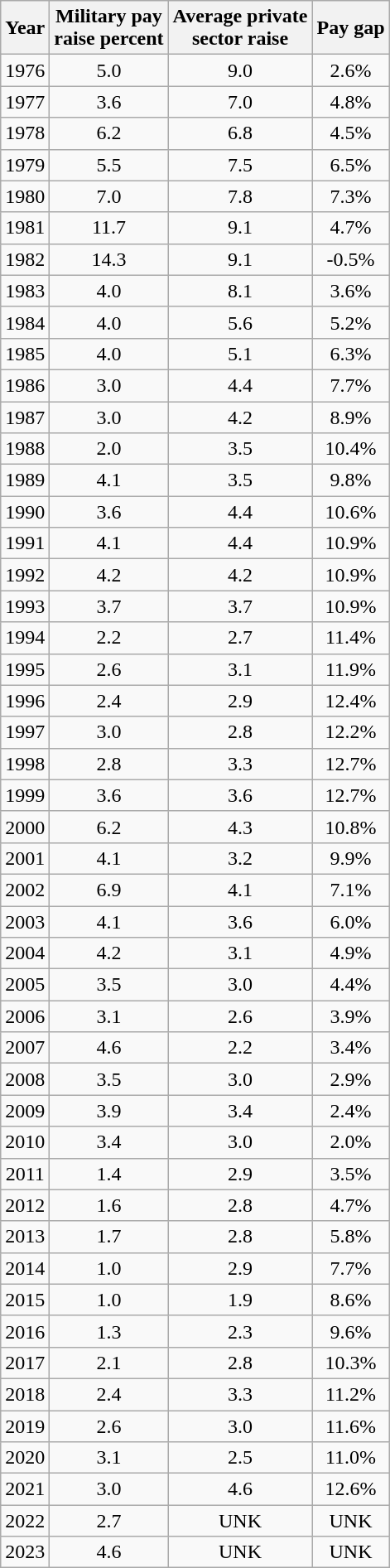<table class="wikitable">
<tr style="text-align:center;">
<th>Year</th>
<th>Military pay<br>raise percent</th>
<th>Average private<br>sector raise</th>
<th>Pay gap</th>
</tr>
<tr style="text-align:center;">
<td>1976</td>
<td>5.0</td>
<td>9.0</td>
<td>2.6%</td>
</tr>
<tr style="text-align:center;">
<td>1977</td>
<td>3.6</td>
<td>7.0</td>
<td>4.8%</td>
</tr>
<tr style="text-align:center;">
<td>1978</td>
<td>6.2</td>
<td>6.8</td>
<td>4.5%</td>
</tr>
<tr style="text-align:center;">
<td>1979</td>
<td>5.5</td>
<td>7.5</td>
<td>6.5%</td>
</tr>
<tr style="text-align:center;">
<td>1980</td>
<td>7.0</td>
<td>7.8</td>
<td>7.3%</td>
</tr>
<tr style="text-align:center;">
<td>1981</td>
<td>11.7</td>
<td>9.1</td>
<td>4.7%</td>
</tr>
<tr style="text-align:center;">
<td>1982</td>
<td>14.3</td>
<td>9.1</td>
<td>-0.5%</td>
</tr>
<tr style="text-align:center;">
<td>1983</td>
<td>4.0</td>
<td>8.1</td>
<td>3.6%</td>
</tr>
<tr style="text-align:center;">
<td>1984</td>
<td>4.0</td>
<td>5.6</td>
<td>5.2%</td>
</tr>
<tr style="text-align:center;">
<td>1985</td>
<td>4.0</td>
<td>5.1</td>
<td>6.3%</td>
</tr>
<tr style="text-align:center;">
<td>1986</td>
<td>3.0</td>
<td>4.4</td>
<td>7.7%</td>
</tr>
<tr style="text-align:center;">
<td>1987</td>
<td>3.0</td>
<td>4.2</td>
<td>8.9%</td>
</tr>
<tr style="text-align:center;">
<td>1988</td>
<td>2.0</td>
<td>3.5</td>
<td>10.4%</td>
</tr>
<tr style="text-align:center;">
<td>1989</td>
<td>4.1</td>
<td>3.5</td>
<td>9.8%</td>
</tr>
<tr style="text-align:center;">
<td>1990</td>
<td>3.6</td>
<td>4.4</td>
<td>10.6%</td>
</tr>
<tr style="text-align:center;">
<td>1991</td>
<td>4.1</td>
<td>4.4</td>
<td>10.9%</td>
</tr>
<tr style="text-align:center;">
<td>1992</td>
<td>4.2</td>
<td>4.2</td>
<td>10.9%</td>
</tr>
<tr style="text-align:center;">
<td>1993</td>
<td>3.7</td>
<td>3.7</td>
<td>10.9%</td>
</tr>
<tr style="text-align:center;">
<td>1994</td>
<td>2.2</td>
<td>2.7</td>
<td>11.4%</td>
</tr>
<tr style="text-align:center;">
<td>1995</td>
<td>2.6</td>
<td>3.1</td>
<td>11.9%</td>
</tr>
<tr style="text-align:center;">
<td>1996</td>
<td>2.4</td>
<td>2.9</td>
<td>12.4%</td>
</tr>
<tr style="text-align:center;">
<td>1997</td>
<td>3.0</td>
<td>2.8</td>
<td>12.2%</td>
</tr>
<tr style="text-align:center;">
<td>1998</td>
<td>2.8</td>
<td>3.3</td>
<td>12.7%</td>
</tr>
<tr style="text-align:center;">
<td>1999</td>
<td>3.6</td>
<td>3.6</td>
<td>12.7%</td>
</tr>
<tr style="text-align:center;">
<td>2000</td>
<td>6.2</td>
<td>4.3</td>
<td>10.8%</td>
</tr>
<tr style="text-align:center;">
<td>2001</td>
<td>4.1</td>
<td>3.2</td>
<td>9.9%</td>
</tr>
<tr style="text-align:center;">
<td>2002</td>
<td>6.9</td>
<td>4.1</td>
<td>7.1%</td>
</tr>
<tr style="text-align:center;">
<td>2003</td>
<td>4.1</td>
<td>3.6</td>
<td>6.0%</td>
</tr>
<tr style="text-align:center;">
<td>2004</td>
<td>4.2</td>
<td>3.1</td>
<td>4.9%</td>
</tr>
<tr style="text-align:center;">
<td>2005</td>
<td>3.5</td>
<td>3.0</td>
<td>4.4%</td>
</tr>
<tr style="text-align:center;">
<td>2006</td>
<td>3.1</td>
<td>2.6</td>
<td>3.9%</td>
</tr>
<tr style="text-align:center;">
<td>2007</td>
<td>4.6</td>
<td>2.2</td>
<td>3.4%</td>
</tr>
<tr style="text-align:center;">
<td>2008</td>
<td>3.5</td>
<td>3.0</td>
<td>2.9%</td>
</tr>
<tr style="text-align:center;">
<td>2009</td>
<td>3.9</td>
<td>3.4</td>
<td>2.4%</td>
</tr>
<tr style="text-align:center;">
<td>2010</td>
<td>3.4</td>
<td>3.0</td>
<td>2.0%</td>
</tr>
<tr style="text-align:center;">
<td>2011</td>
<td>1.4</td>
<td>2.9</td>
<td>3.5%</td>
</tr>
<tr style="text-align:center;">
<td>2012</td>
<td>1.6</td>
<td>2.8</td>
<td>4.7%</td>
</tr>
<tr style="text-align:center;">
<td>2013</td>
<td>1.7</td>
<td>2.8</td>
<td>5.8%</td>
</tr>
<tr style="text-align:center;">
<td>2014</td>
<td>1.0</td>
<td>2.9</td>
<td>7.7%</td>
</tr>
<tr style="text-align:center;">
<td>2015</td>
<td>1.0</td>
<td>1.9</td>
<td>8.6%</td>
</tr>
<tr style="text-align:center;">
<td>2016</td>
<td>1.3</td>
<td>2.3</td>
<td>9.6%</td>
</tr>
<tr style="text-align:center;">
<td>2017</td>
<td>2.1</td>
<td>2.8</td>
<td>10.3%</td>
</tr>
<tr style="text-align:center;">
<td>2018</td>
<td>2.4</td>
<td>3.3</td>
<td>11.2%</td>
</tr>
<tr style="text-align:center;">
<td>2019</td>
<td>2.6</td>
<td>3.0</td>
<td>11.6%</td>
</tr>
<tr style="text-align:center;">
<td>2020</td>
<td>3.1</td>
<td>2.5</td>
<td>11.0%</td>
</tr>
<tr style="text-align:center;">
<td>2021</td>
<td>3.0</td>
<td>4.6</td>
<td>12.6%</td>
</tr>
<tr style="text-align:center;">
<td>2022</td>
<td>2.7</td>
<td>UNK</td>
<td>UNK</td>
</tr>
<tr style="text-align:center;">
<td>2023</td>
<td>4.6</td>
<td>UNK</td>
<td>UNK</td>
</tr>
</table>
